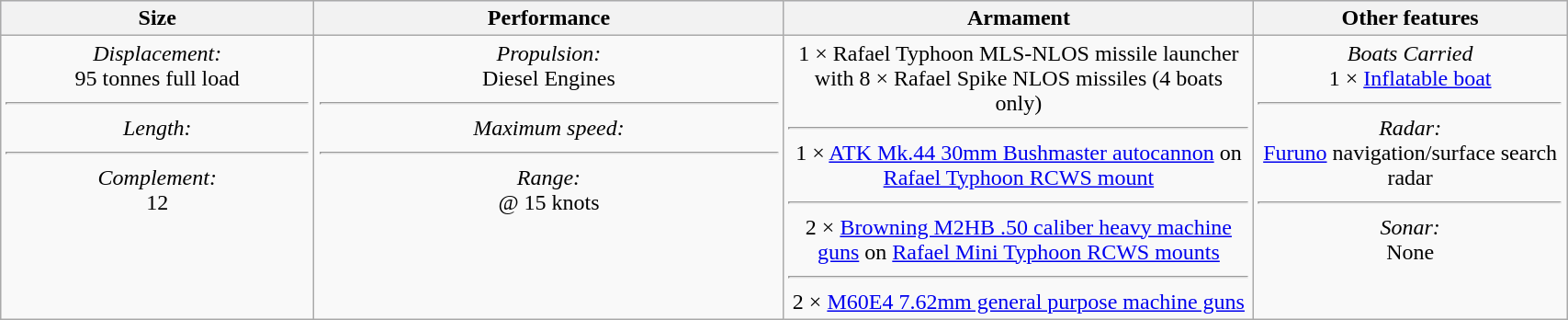<table class="wikitable"  style="width:90%; text-align:center;">
<tr style="background:lavender;">
<th>Size</th>
<th>Performance</th>
<th>Armament</th>
<th>Other features</th>
</tr>
<tr>
<td style="vertical-align:top; width:20%;"><em>Displacement:</em><br>95 tonnes full load <hr><em>Length:</em><br> <hr><em>Complement:</em><br>12</td>
<td style="vertical-align:top; width:30%;"><em>Propulsion:</em><br>Diesel Engines <hr><em>Maximum speed:</em><br> <hr><em>Range:</em><br> @ 15 knots</td>
<td style="vertical-align:top; width:30%;">1 × Rafael Typhoon MLS-NLOS missile launcher with 8 × Rafael Spike NLOS missiles (4 boats only) <hr> 1 × <a href='#'>ATK Mk.44 30mm Bushmaster autocannon</a> on <a href='#'>Rafael Typhoon RCWS mount</a> <hr>2 × <a href='#'>Browning M2HB .50 caliber heavy machine guns</a> on <a href='#'>Rafael Mini Typhoon RCWS mounts</a> <hr>2 × <a href='#'>M60E4 7.62mm general purpose machine guns</a></td>
<td style="vertical-align:top; width:20%;"><em>Boats Carried</em><br>1 ×  <a href='#'>Inflatable boat</a><hr><em>Radar:</em><br><a href='#'>Furuno</a> navigation/surface search radar<hr><em>Sonar:</em><br>None</td>
</tr>
</table>
